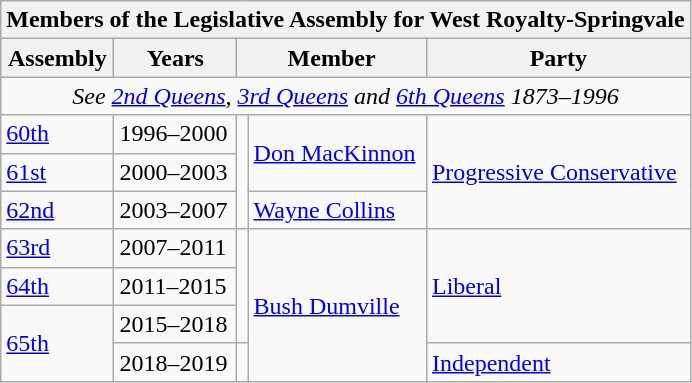<table class="wikitable" align=centre>
<tr>
<th colspan=5>Members of the Legislative Assembly for West Royalty-Springvale</th>
</tr>
<tr>
<th>Assembly</th>
<th>Years</th>
<th colspan="2">Member</th>
<th>Party</th>
</tr>
<tr>
<td align="center" colspan=5><em>See <a href='#'>2nd Queens</a>, <a href='#'>3rd Queens</a> and <a href='#'>6th Queens</a> 1873–1996</em></td>
</tr>
<tr>
<td><a href='#'>60th</a></td>
<td>1996–2000</td>
<td rowspan=3 ></td>
<td rowspan=2><a href='#'>Don MacKinnon</a></td>
<td rowspan=3><a href='#'>Progressive Conservative</a></td>
</tr>
<tr>
<td><a href='#'>61st</a></td>
<td>2000–2003</td>
</tr>
<tr>
<td><a href='#'>62nd</a></td>
<td>2003–2007</td>
<td rowspan=1><a href='#'>Wayne Collins</a></td>
</tr>
<tr>
<td><a href='#'>63rd</a></td>
<td>2007–2011</td>
<td rowspan=3 ></td>
<td rowspan=4><a href='#'>Bush Dumville</a></td>
<td rowspan=3><a href='#'>Liberal</a></td>
</tr>
<tr>
<td><a href='#'>64th</a></td>
<td>2011–2015</td>
</tr>
<tr>
<td rowspan=2><a href='#'>65th</a></td>
<td>2015–2018</td>
</tr>
<tr>
<td>2018–2019</td>
<td></td>
<td><a href='#'>Independent</a></td>
</tr>
</table>
